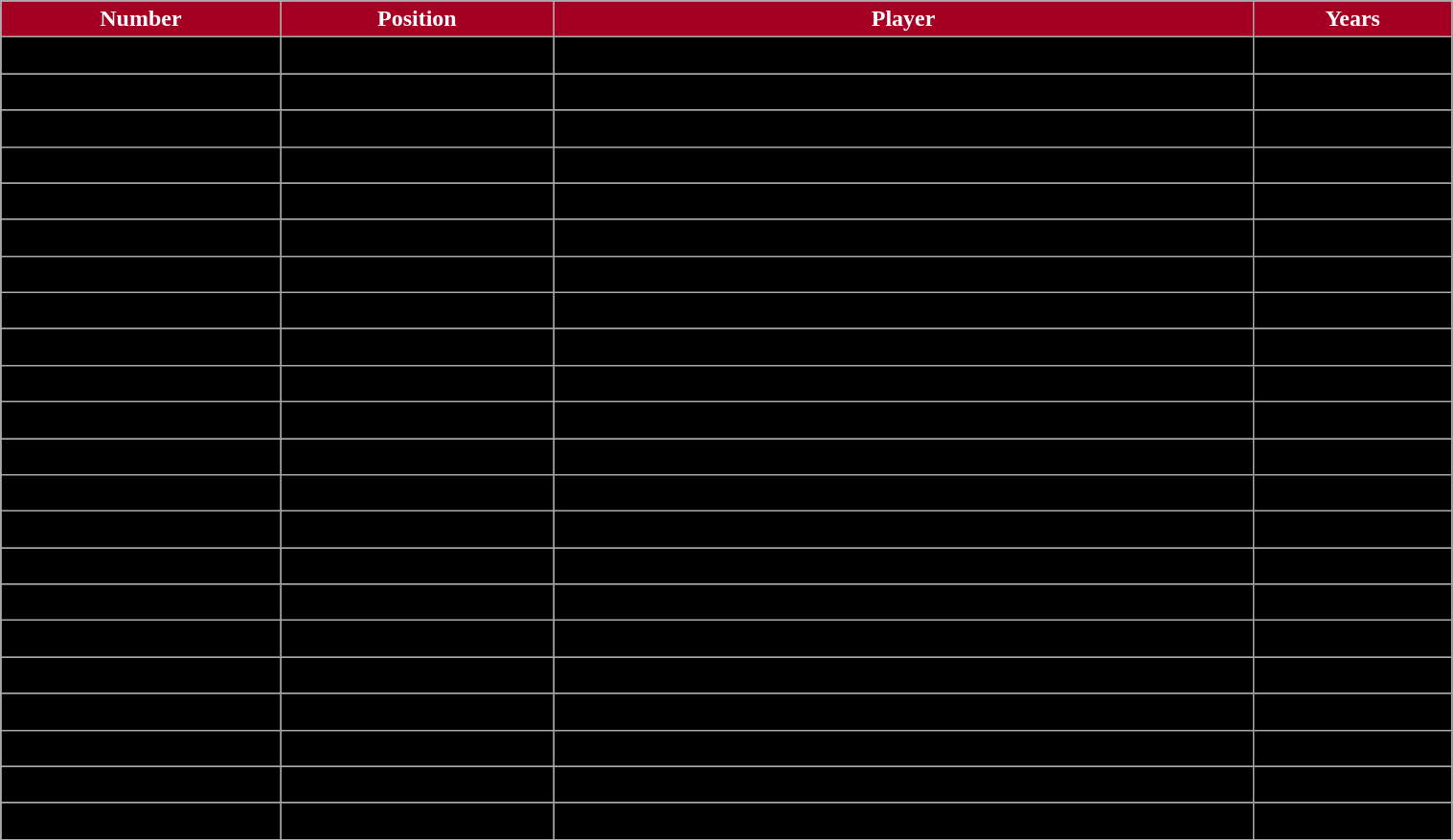<table class="wikitable" width="80%">
<tr align="center"  style=" background:#A50024;color:#FFFFFF;">
<td><strong>Number</strong></td>
<td><strong>Position</strong></td>
<td><strong>Player</strong></td>
<td><strong>Years</strong></td>
</tr>
<tr align="center" bgcolor=" ">
<td>1.</td>
<td>G</td>
<td>Taylor Salisbury</td>
<td>(2)</td>
</tr>
<tr align="center" bgcolor=" ">
<td>2</td>
<td>D</td>
<td>Stacie Tardiff</td>
<td>(3)</td>
</tr>
<tr align="center" bgcolor=" ">
<td>3</td>
<td>F</td>
<td>Kim Ton-That</td>
<td>(2)</td>
</tr>
<tr align="center" bgcolor=" ">
<td>4</td>
<td>F</td>
<td>Leslie Oles</td>
<td>(1)</td>
</tr>
<tr align="center" bgcolor=" ">
<td>6</td>
<td>F</td>
<td>Caroline Hill</td>
<td>(5)</td>
</tr>
<tr align="center" bgcolor=" ">
<td>7</td>
<td>F</td>
<td>Alessandra Lind-Kenny</td>
<td>(4)</td>
</tr>
<tr align="center" bgcolor=" ">
<td>8</td>
<td>D</td>
<td>Cathy Chartrand</td>
<td>(4)</td>
</tr>
<tr align="center" bgcolor=" ">
<td>9</td>
<td>F</td>
<td>Darragh Hamilton</td>
<td>(2)</td>
</tr>
<tr align="center" bgcolor=" ">
<td>10</td>
<td>F</td>
<td>Jordanna Peroff</td>
<td>(4)</td>
</tr>
<tr align="center" bgcolor=" ">
<td>11</td>
<td>D</td>
<td>Michelle Daigneault</td>
<td>(1)</td>
</tr>
<tr align="center" bgcolor=" ">
<td>12</td>
<td>F</td>
<td>Chelsey Saunders</td>
<td>(2)</td>
</tr>
<tr align="center" bgcolor=" ">
<td>14</td>
<td>F</td>
<td>Alyssa Cecere</td>
<td>(5)</td>
</tr>
<tr align="center" bgcolor=" ">
<td>15</td>
<td>D</td>
<td>Lisa Zane</td>
<td>(5)</td>
</tr>
<tr align="center" bgcolor=" ">
<td>16</td>
<td>F</td>
<td>Logan Murray</td>
<td>(1)</td>
</tr>
<tr align="center" bgcolor=" ">
<td>18</td>
<td>D</td>
<td>Jasmine Sheehan</td>
<td>(5)</td>
</tr>
<tr align="center" bgcolor=" ">
<td>19</td>
<td>F</td>
<td>Katia Clement-Heydra</td>
<td>(1)</td>
</tr>
<tr align="center" bgcolor=" ">
<td>20</td>
<td>F</td>
<td>Lainie Smith</td>
<td>(3)</td>
</tr>
<tr align="center" bgcolor=" ">
<td>22</td>
<td>D</td>
<td>Adrienne Crampton</td>
<td>(1)</td>
</tr>
<tr align="center" bgcolor=" ">
<td>24</td>
<td>F</td>
<td>Ann-Sophie Bettez</td>
<td>(4)</td>
</tr>
<tr align="center" bgcolor=" ">
<td>27</td>
<td>D</td>
<td>Gillian Ferrari</td>
<td>(1)</td>
</tr>
<tr align="center" bgcolor=" ">
<td>29</td>
<td>G</td>
<td>Andrea Weckman</td>
<td>(2)</td>
</tr>
<tr align="center" bgcolor=" ">
<td>54</td>
<td>G</td>
<td>Charline Labonté</td>
<td>(4)</td>
</tr>
</table>
